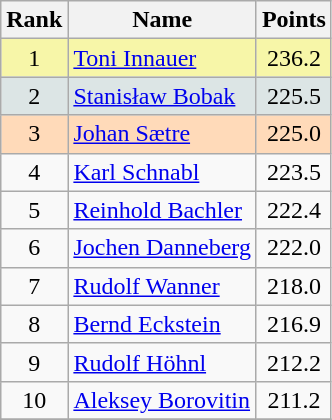<table class="wikitable sortable">
<tr>
<th align=Center>Rank</th>
<th>Name</th>
<th>Points</th>
</tr>
<tr style="background:#F7F6A8">
<td align=center>1</td>
<td> <a href='#'>Toni Innauer</a></td>
<td align=center>236.2</td>
</tr>
<tr style="background: #DCE5E5;">
<td align=center>2</td>
<td> <a href='#'>Stanisław Bobak</a></td>
<td align=center>225.5</td>
</tr>
<tr style="background: #FFDAB9;">
<td align=center>3</td>
<td> <a href='#'>Johan Sætre</a></td>
<td align=center>225.0</td>
</tr>
<tr>
<td align=center>4</td>
<td> <a href='#'>Karl Schnabl</a></td>
<td align=center>223.5</td>
</tr>
<tr>
<td align=center>5</td>
<td> <a href='#'>Reinhold Bachler</a></td>
<td align=center>222.4</td>
</tr>
<tr>
<td align=center>6</td>
<td> <a href='#'>Jochen Danneberg</a></td>
<td align=center>222.0</td>
</tr>
<tr>
<td align=center>7</td>
<td> <a href='#'>Rudolf Wanner</a></td>
<td align=center>218.0</td>
</tr>
<tr>
<td align=center>8</td>
<td> <a href='#'>Bernd Eckstein</a></td>
<td align=center>216.9</td>
</tr>
<tr>
<td align=center>9</td>
<td> <a href='#'>Rudolf Höhnl</a></td>
<td align=center>212.2</td>
</tr>
<tr>
<td align=center>10</td>
<td> <a href='#'>Aleksey Borovitin</a></td>
<td align=center>211.2</td>
</tr>
<tr>
</tr>
</table>
